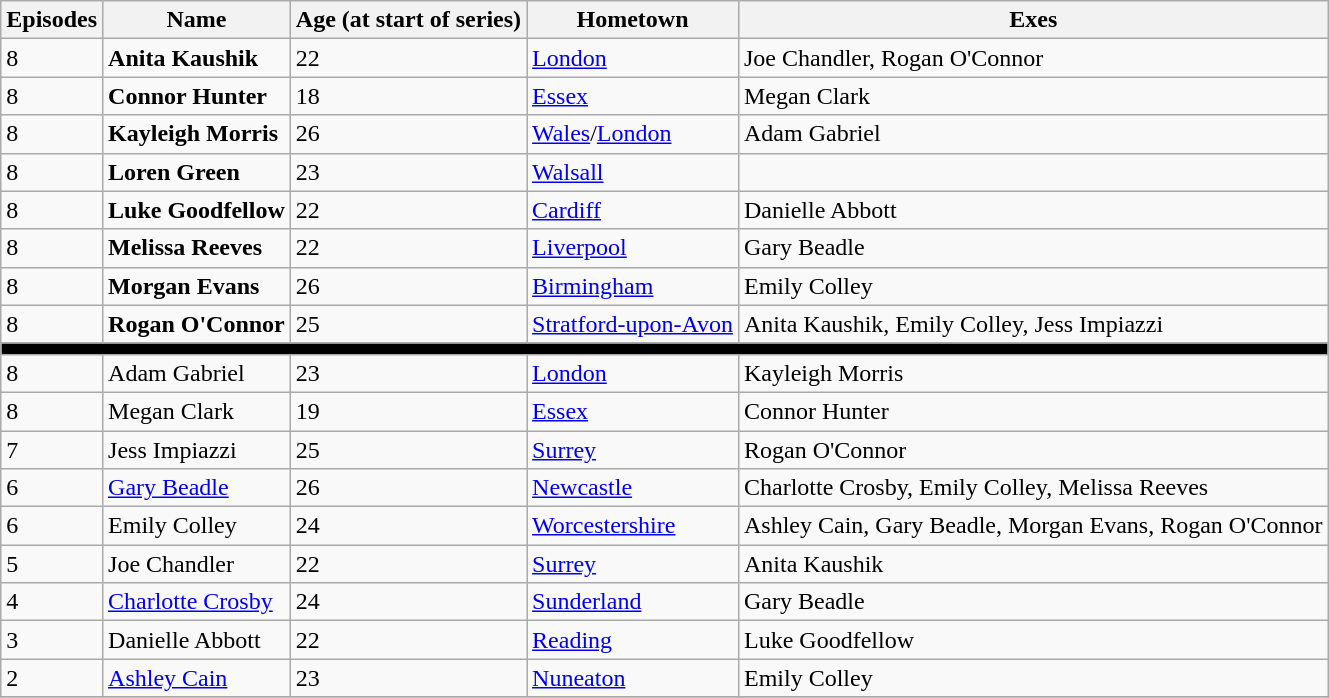<table class="wikitable sortable">
<tr>
<th>Episodes</th>
<th>Name</th>
<th>Age (at start of series)</th>
<th>Hometown</th>
<th>Exes</th>
</tr>
<tr>
<td>8</td>
<td><strong>Anita Kaushik</strong></td>
<td>22</td>
<td><a href='#'>London</a></td>
<td>Joe Chandler, Rogan O'Connor</td>
</tr>
<tr>
<td>8</td>
<td><strong>Connor Hunter</strong></td>
<td>18</td>
<td><a href='#'>Essex</a></td>
<td>Megan Clark</td>
</tr>
<tr>
<td>8</td>
<td><strong>Kayleigh Morris</strong></td>
<td>26</td>
<td><a href='#'>Wales</a>/<a href='#'>London</a></td>
<td>Adam Gabriel</td>
</tr>
<tr>
<td>8</td>
<td><strong>Loren Green</strong></td>
<td>23</td>
<td><a href='#'>Walsall</a></td>
<td></td>
</tr>
<tr>
<td>8</td>
<td nowrap><strong>Luke Goodfellow</strong></td>
<td>22</td>
<td><a href='#'>Cardiff</a></td>
<td>Danielle Abbott</td>
</tr>
<tr>
<td>8</td>
<td><strong>Melissa Reeves</strong></td>
<td>22</td>
<td><a href='#'>Liverpool</a></td>
<td>Gary Beadle</td>
</tr>
<tr>
<td>8</td>
<td><strong>Morgan Evans</strong></td>
<td>26</td>
<td><a href='#'>Birmingham</a></td>
<td>Emily Colley</td>
</tr>
<tr>
<td>8</td>
<td><strong>Rogan O'Connor</strong></td>
<td>25</td>
<td nowrap><a href='#'>Stratford-upon-Avon</a></td>
<td>Anita Kaushik, Emily Colley, Jess Impiazzi</td>
</tr>
<tr>
<th style="background:#000;" colspan="6"></th>
</tr>
<tr>
<td>8</td>
<td>Adam Gabriel</td>
<td>23</td>
<td><a href='#'>London</a></td>
<td>Kayleigh Morris</td>
</tr>
<tr>
<td>8</td>
<td>Megan Clark</td>
<td>19</td>
<td><a href='#'>Essex</a></td>
<td>Connor Hunter</td>
</tr>
<tr>
<td>7</td>
<td>Jess Impiazzi</td>
<td>25</td>
<td><a href='#'>Surrey</a></td>
<td>Rogan O'Connor</td>
</tr>
<tr>
<td>6</td>
<td><a href='#'>Gary Beadle</a></td>
<td>26</td>
<td><a href='#'>Newcastle</a></td>
<td>Charlotte Crosby, Emily Colley, Melissa Reeves</td>
</tr>
<tr>
<td>6</td>
<td>Emily Colley</td>
<td>24</td>
<td><a href='#'>Worcestershire</a></td>
<td nowrap>Ashley Cain, Gary Beadle, Morgan Evans, Rogan O'Connor</td>
</tr>
<tr>
<td>5</td>
<td>Joe Chandler</td>
<td>22</td>
<td><a href='#'>Surrey</a></td>
<td>Anita Kaushik</td>
</tr>
<tr>
<td>4</td>
<td><a href='#'>Charlotte Crosby</a></td>
<td>24</td>
<td><a href='#'>Sunderland</a></td>
<td>Gary Beadle</td>
</tr>
<tr>
<td>3</td>
<td>Danielle Abbott</td>
<td>22</td>
<td><a href='#'>Reading</a></td>
<td>Luke Goodfellow</td>
</tr>
<tr>
<td>2</td>
<td><a href='#'>Ashley Cain</a></td>
<td>23</td>
<td><a href='#'>Nuneaton</a></td>
<td>Emily Colley</td>
</tr>
<tr>
</tr>
</table>
